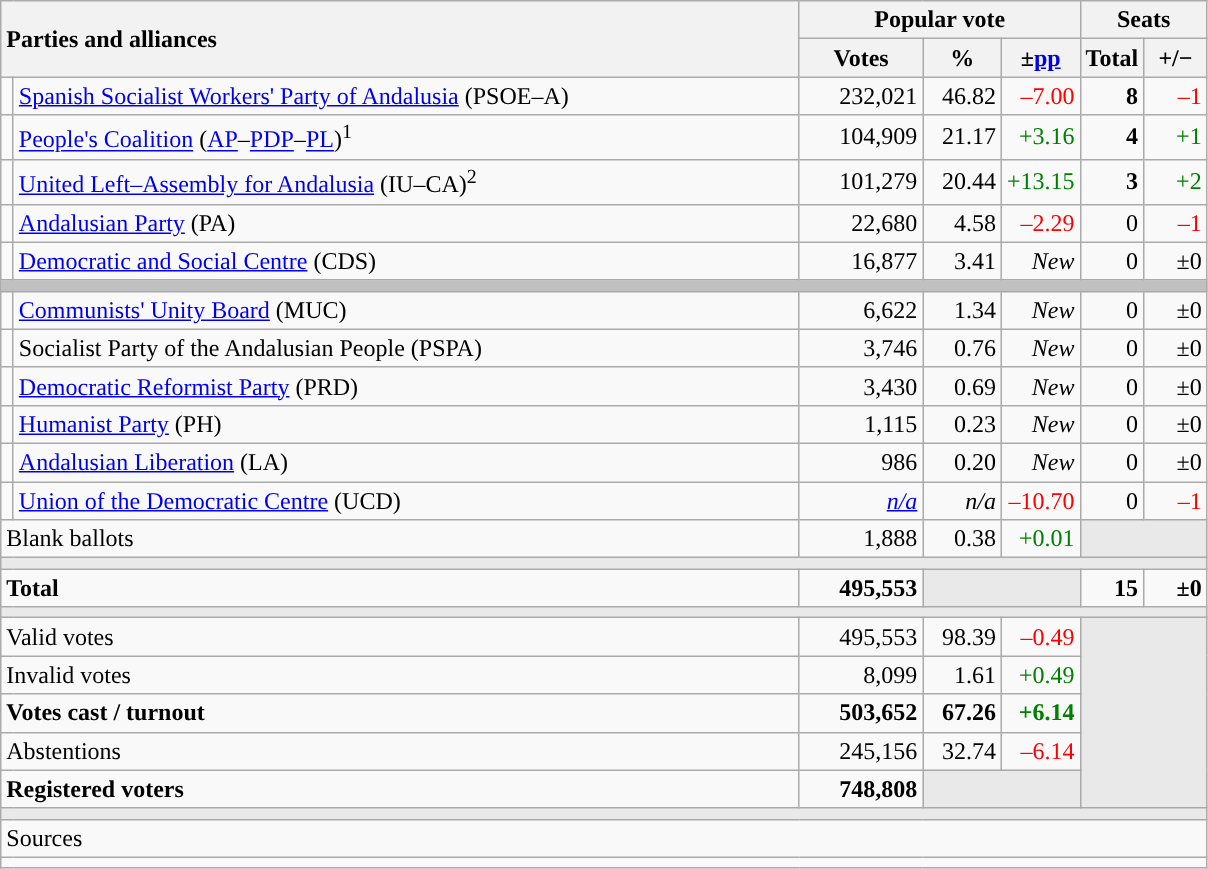<table class="wikitable" style="text-align:right;">
<tr>
<th style="text-align:left;" rowspan="2" colspan="2" width="525">Parties and alliances</th>
<th colspan="3">Popular vote</th>
<th colspan="2">Seats</th>
</tr>
<tr>
<th width="75">Votes</th>
<th width="45">%</th>
<th width="45">±<a href='#'>pp</a></th>
<th width="35">Total</th>
<th width="35">+/−</th>
</tr>
<tr>
<td width="1" style="color:inherit;background:"></td>
<td align="left"><a href='#'>Spanish Socialist Workers' Party of Andalusia</a> (PSOE–A)</td>
<td>232,021</td>
<td>46.82</td>
<td style="color:red;">–7.00</td>
<td><strong>8</strong></td>
<td style="color:red;">–1</td>
</tr>
<tr>
<td style="color:inherit;background:"></td>
<td align="left"><a href='#'>People's Coalition</a> (<a href='#'>AP</a>–<a href='#'>PDP</a>–<a href='#'>PL</a>)<sup>1</sup></td>
<td>104,909</td>
<td>21.17</td>
<td style="color:green;">+3.16</td>
<td><strong>4</strong></td>
<td style="color:green;">+1</td>
</tr>
<tr>
<td style="color:inherit;background:"></td>
<td align="left"><a href='#'>United Left–Assembly for Andalusia</a> (IU–CA)<sup>2</sup></td>
<td>101,279</td>
<td>20.44</td>
<td style="color:green;">+13.15</td>
<td><strong>3</strong></td>
<td style="color:green;">+2</td>
</tr>
<tr>
<td style="color:inherit;background:"></td>
<td align="left"><a href='#'>Andalusian Party</a> (PA)</td>
<td>22,680</td>
<td>4.58</td>
<td style="color:red;">–2.29</td>
<td>0</td>
<td style="color:red;">–1</td>
</tr>
<tr>
<td style="color:inherit;background:"></td>
<td align="left"><a href='#'>Democratic and Social Centre</a> (CDS)</td>
<td>16,877</td>
<td>3.41</td>
<td><em>New</em></td>
<td>0</td>
<td>±0</td>
</tr>
<tr>
<td colspan="7" bgcolor="#C0C0C0"></td>
</tr>
<tr>
<td style="color:inherit;background:"></td>
<td align="left"><a href='#'>Communists' Unity Board</a> (MUC)</td>
<td>6,622</td>
<td>1.34</td>
<td><em>New</em></td>
<td>0</td>
<td>±0</td>
</tr>
<tr>
<td style="color:inherit;background:"></td>
<td align="left">Socialist Party of the Andalusian People (PSPA)</td>
<td>3,746</td>
<td>0.76</td>
<td><em>New</em></td>
<td>0</td>
<td>±0</td>
</tr>
<tr>
<td style="color:inherit;background:"></td>
<td align="left"><a href='#'>Democratic Reformist Party</a> (PRD)</td>
<td>3,430</td>
<td>0.69</td>
<td><em>New</em></td>
<td>0</td>
<td>±0</td>
</tr>
<tr>
<td style="color:inherit;background:"></td>
<td align="left"><a href='#'>Humanist Party</a> (PH)</td>
<td>1,115</td>
<td>0.23</td>
<td><em>New</em></td>
<td>0</td>
<td>±0</td>
</tr>
<tr>
<td style="color:inherit;background:"></td>
<td align="left"><a href='#'>Andalusian Liberation</a> (LA)</td>
<td>986</td>
<td>0.20</td>
<td><em>New</em></td>
<td>0</td>
<td>±0</td>
</tr>
<tr>
<td style="color:inherit;background:"></td>
<td align="left"><a href='#'>Union of the Democratic Centre</a> (UCD)</td>
<td><em><a href='#'>n/a</a></em></td>
<td><em>n/a</em></td>
<td style="color:red;">–10.70</td>
<td>0</td>
<td style="color:red;">–1</td>
</tr>
<tr>
<td align="left" colspan="2">Blank ballots</td>
<td>1,888</td>
<td>0.38</td>
<td style="color:green;">+0.01</td>
<td bgcolor="#E9E9E9" colspan="2"></td>
</tr>
<tr>
<td colspan="7" bgcolor="#E9E9E9"></td>
</tr>
<tr style="font-weight:bold;">
<td align="left" colspan="2">Total</td>
<td>495,553</td>
<td bgcolor="#E9E9E9" colspan="2"></td>
<td>15</td>
<td>±0</td>
</tr>
<tr>
<td colspan="7" bgcolor="#E9E9E9"></td>
</tr>
<tr>
<td align="left" colspan="2">Valid votes</td>
<td>495,553</td>
<td>98.39</td>
<td style="color:red;">–0.49</td>
<td bgcolor="#E9E9E9" colspan="2" rowspan="5"></td>
</tr>
<tr>
<td align="left" colspan="2">Invalid votes</td>
<td>8,099</td>
<td>1.61</td>
<td style="color:green;">+0.49</td>
</tr>
<tr style="font-weight:bold;">
<td align="left" colspan="2">Votes cast / turnout</td>
<td>503,652</td>
<td>67.26</td>
<td style="color:green;">+6.14</td>
</tr>
<tr>
<td align="left" colspan="2">Abstentions</td>
<td>245,156</td>
<td>32.74</td>
<td style="color:red;">–6.14</td>
</tr>
<tr style="font-weight:bold;">
<td align="left" colspan="2">Registered voters</td>
<td>748,808</td>
<td bgcolor="#E9E9E9" colspan="2"></td>
</tr>
<tr>
<td colspan="7" bgcolor="#E9E9E9"></td>
</tr>
<tr>
<td align="left" colspan="7">Sources</td>
</tr>
<tr>
<td colspan="7" style="text-align:left; max-width:790px;"></td>
</tr>
</table>
